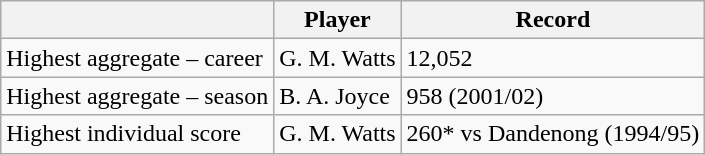<table class="wikitable">
<tr>
<th></th>
<th>Player</th>
<th>Record</th>
</tr>
<tr>
<td>Highest aggregate – career</td>
<td>G. M. Watts</td>
<td>12,052</td>
</tr>
<tr>
<td>Highest aggregate – season</td>
<td>B. A. Joyce</td>
<td>958 (2001/02)</td>
</tr>
<tr>
<td>Highest individual score</td>
<td>G. M. Watts</td>
<td>260* vs Dandenong (1994/95)</td>
</tr>
</table>
